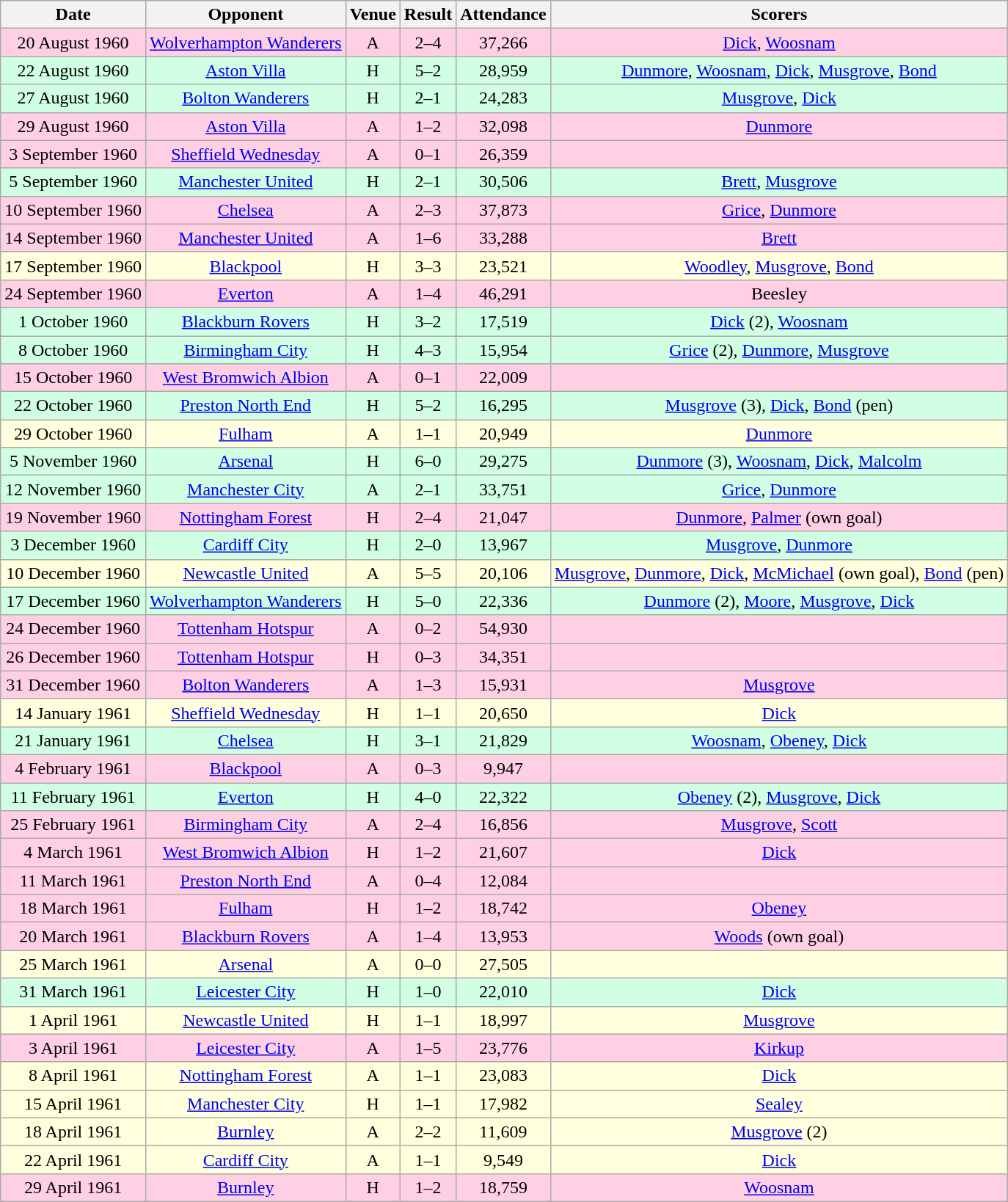<table class="wikitable sortable" style="text-align:center;">
<tr>
<th>Date</th>
<th>Opponent</th>
<th>Venue</th>
<th>Result</th>
<th>Attendance</th>
<th>Scorers</th>
</tr>
<tr style="background:#ffd0e3;">
<td>20 August 1960</td>
<td><a href='#'>Wolverhampton Wanderers</a></td>
<td>A</td>
<td>2–4</td>
<td>37,266</td>
<td><a href='#'>Dick</a>, <a href='#'>Woosnam</a></td>
</tr>
<tr style="background:#d0ffe3;">
<td>22 August 1960</td>
<td><a href='#'>Aston Villa</a></td>
<td>H</td>
<td>5–2</td>
<td>28,959</td>
<td><a href='#'>Dunmore</a>, <a href='#'>Woosnam</a>, <a href='#'>Dick</a>, <a href='#'>Musgrove</a>, <a href='#'>Bond</a></td>
</tr>
<tr style="background:#d0ffe3;">
<td>27 August 1960</td>
<td><a href='#'>Bolton Wanderers</a></td>
<td>H</td>
<td>2–1</td>
<td>24,283</td>
<td><a href='#'>Musgrove</a>, <a href='#'>Dick</a></td>
</tr>
<tr style="background:#ffd0e3;">
<td>29 August 1960</td>
<td><a href='#'>Aston Villa</a></td>
<td>A</td>
<td>1–2</td>
<td>32,098</td>
<td><a href='#'>Dunmore</a></td>
</tr>
<tr style="background:#ffd0e3;">
<td>3 September 1960</td>
<td><a href='#'>Sheffield Wednesday</a></td>
<td>A</td>
<td>0–1</td>
<td>26,359</td>
<td></td>
</tr>
<tr style="background:#d0ffe3;">
<td>5 September 1960</td>
<td><a href='#'>Manchester United</a></td>
<td>H</td>
<td>2–1</td>
<td>30,506</td>
<td><a href='#'>Brett</a>, <a href='#'>Musgrove</a></td>
</tr>
<tr style="background:#ffd0e3;">
<td>10 September 1960</td>
<td><a href='#'>Chelsea</a></td>
<td>A</td>
<td>2–3</td>
<td>37,873</td>
<td><a href='#'>Grice</a>, <a href='#'>Dunmore</a></td>
</tr>
<tr style="background:#ffd0e3;">
<td>14 September 1960</td>
<td><a href='#'>Manchester United</a></td>
<td>A</td>
<td>1–6</td>
<td>33,288</td>
<td><a href='#'>Brett</a></td>
</tr>
<tr style="background:#ffffdd;">
<td>17 September 1960</td>
<td><a href='#'>Blackpool</a></td>
<td>H</td>
<td>3–3</td>
<td>23,521</td>
<td><a href='#'>Woodley</a>, <a href='#'>Musgrove</a>, <a href='#'>Bond</a></td>
</tr>
<tr style="background:#ffd0e3;">
<td>24 September 1960</td>
<td><a href='#'>Everton</a></td>
<td>A</td>
<td>1–4</td>
<td>46,291</td>
<td>Beesley</td>
</tr>
<tr style="background:#d0ffe3;">
<td>1 October 1960</td>
<td><a href='#'>Blackburn Rovers</a></td>
<td>H</td>
<td>3–2</td>
<td>17,519</td>
<td><a href='#'>Dick</a> (2), <a href='#'>Woosnam</a></td>
</tr>
<tr style="background:#d0ffe3;">
<td>8 October 1960</td>
<td><a href='#'>Birmingham City</a></td>
<td>H</td>
<td>4–3</td>
<td>15,954</td>
<td><a href='#'>Grice</a> (2), <a href='#'>Dunmore</a>, <a href='#'>Musgrove</a></td>
</tr>
<tr style="background:#ffd0e3;">
<td>15 October 1960</td>
<td><a href='#'>West Bromwich Albion</a></td>
<td>A</td>
<td>0–1</td>
<td>22,009</td>
<td></td>
</tr>
<tr style="background:#d0ffe3;">
<td>22 October 1960</td>
<td><a href='#'>Preston North End</a></td>
<td>H</td>
<td>5–2</td>
<td>16,295</td>
<td><a href='#'>Musgrove</a> (3), <a href='#'>Dick</a>, <a href='#'>Bond</a> (pen)</td>
</tr>
<tr style="background:#ffffdd;">
<td>29 October 1960</td>
<td><a href='#'>Fulham</a></td>
<td>A</td>
<td>1–1</td>
<td>20,949</td>
<td><a href='#'>Dunmore</a></td>
</tr>
<tr style="background:#d0ffe3;">
<td>5 November 1960</td>
<td><a href='#'>Arsenal</a></td>
<td>H</td>
<td>6–0</td>
<td>29,275</td>
<td><a href='#'>Dunmore</a> (3), <a href='#'>Woosnam</a>, <a href='#'>Dick</a>, <a href='#'>Malcolm</a></td>
</tr>
<tr style="background:#d0ffe3;">
<td>12 November 1960</td>
<td><a href='#'>Manchester City</a></td>
<td>A</td>
<td>2–1</td>
<td>33,751</td>
<td><a href='#'>Grice</a>, <a href='#'>Dunmore</a></td>
</tr>
<tr style="background:#ffd0e3;">
<td>19 November 1960</td>
<td><a href='#'>Nottingham Forest</a></td>
<td>H</td>
<td>2–4</td>
<td>21,047</td>
<td><a href='#'>Dunmore</a>, <a href='#'>Palmer</a> (own goal)</td>
</tr>
<tr style="background:#d0ffe3;">
<td>3 December 1960</td>
<td><a href='#'>Cardiff City</a></td>
<td>H</td>
<td>2–0</td>
<td>13,967</td>
<td><a href='#'>Musgrove</a>, <a href='#'>Dunmore</a></td>
</tr>
<tr style="background:#ffffdd;">
<td>10 December 1960</td>
<td><a href='#'>Newcastle United</a></td>
<td>A</td>
<td>5–5</td>
<td>20,106</td>
<td><a href='#'>Musgrove</a>, <a href='#'>Dunmore</a>, <a href='#'>Dick</a>, <a href='#'>McMichael</a> (own goal), <a href='#'>Bond</a> (pen)</td>
</tr>
<tr style="background:#d0ffe3;">
<td>17 December 1960</td>
<td><a href='#'>Wolverhampton Wanderers</a></td>
<td>H</td>
<td>5–0</td>
<td>22,336</td>
<td><a href='#'>Dunmore</a> (2), <a href='#'>Moore</a>, <a href='#'>Musgrove</a>, <a href='#'>Dick</a></td>
</tr>
<tr style="background:#ffd0e3;">
<td>24 December 1960</td>
<td><a href='#'>Tottenham Hotspur</a></td>
<td>A</td>
<td>0–2</td>
<td>54,930</td>
<td></td>
</tr>
<tr style="background:#ffd0e3;">
<td>26 December 1960</td>
<td><a href='#'>Tottenham Hotspur</a></td>
<td>H</td>
<td>0–3</td>
<td>34,351</td>
<td></td>
</tr>
<tr style="background:#ffd0e3;">
<td>31 December 1960</td>
<td><a href='#'>Bolton Wanderers</a></td>
<td>A</td>
<td>1–3</td>
<td>15,931</td>
<td><a href='#'>Musgrove</a></td>
</tr>
<tr style="background:#ffffdd;">
<td>14 January 1961</td>
<td><a href='#'>Sheffield Wednesday</a></td>
<td>H</td>
<td>1–1</td>
<td>20,650</td>
<td><a href='#'>Dick</a></td>
</tr>
<tr style="background:#d0ffe3;">
<td>21 January 1961</td>
<td><a href='#'>Chelsea</a></td>
<td>H</td>
<td>3–1</td>
<td>21,829</td>
<td><a href='#'>Woosnam</a>, <a href='#'>Obeney</a>, <a href='#'>Dick</a></td>
</tr>
<tr style="background:#ffd0e3;">
<td>4 February 1961</td>
<td><a href='#'>Blackpool</a></td>
<td>A</td>
<td>0–3</td>
<td>9,947</td>
<td></td>
</tr>
<tr style="background:#d0ffe3;">
<td>11 February 1961</td>
<td><a href='#'>Everton</a></td>
<td>H</td>
<td>4–0</td>
<td>22,322</td>
<td><a href='#'>Obeney</a> (2), <a href='#'>Musgrove</a>, <a href='#'>Dick</a></td>
</tr>
<tr style="background:#ffd0e3;">
<td>25 February 1961</td>
<td><a href='#'>Birmingham City</a></td>
<td>A</td>
<td>2–4</td>
<td>16,856</td>
<td><a href='#'>Musgrove</a>, <a href='#'>Scott</a></td>
</tr>
<tr style="background:#ffd0e3;">
<td>4 March 1961</td>
<td><a href='#'>West Bromwich Albion</a></td>
<td>H</td>
<td>1–2</td>
<td>21,607</td>
<td><a href='#'>Dick</a></td>
</tr>
<tr style="background:#ffd0e3;">
<td>11 March 1961</td>
<td><a href='#'>Preston North End</a></td>
<td>A</td>
<td>0–4</td>
<td>12,084</td>
<td></td>
</tr>
<tr style="background:#ffd0e3;">
<td>18 March 1961</td>
<td><a href='#'>Fulham</a></td>
<td>H</td>
<td>1–2</td>
<td>18,742</td>
<td><a href='#'>Obeney</a></td>
</tr>
<tr style="background:#ffd0e3;">
<td>20 March 1961</td>
<td><a href='#'>Blackburn Rovers</a></td>
<td>A</td>
<td>1–4</td>
<td>13,953</td>
<td><a href='#'>Woods</a> (own goal)</td>
</tr>
<tr style="background:#ffffdd;">
<td>25 March 1961</td>
<td><a href='#'>Arsenal</a></td>
<td>A</td>
<td>0–0</td>
<td>27,505</td>
<td></td>
</tr>
<tr style="background:#d0ffe3;">
<td>31 March 1961</td>
<td><a href='#'>Leicester City</a></td>
<td>H</td>
<td>1–0</td>
<td>22,010</td>
<td><a href='#'>Dick</a></td>
</tr>
<tr style="background:#ffffdd;">
<td>1 April 1961</td>
<td><a href='#'>Newcastle United</a></td>
<td>H</td>
<td>1–1</td>
<td>18,997</td>
<td><a href='#'>Musgrove</a></td>
</tr>
<tr style="background:#ffd0e3;">
<td>3 April 1961</td>
<td><a href='#'>Leicester City</a></td>
<td>A</td>
<td>1–5</td>
<td>23,776</td>
<td><a href='#'>Kirkup</a></td>
</tr>
<tr style="background:#ffffdd;">
<td>8 April 1961</td>
<td><a href='#'>Nottingham Forest</a></td>
<td>A</td>
<td>1–1</td>
<td>23,083</td>
<td><a href='#'>Dick</a></td>
</tr>
<tr style="background:#ffffdd;">
<td>15 April 1961</td>
<td><a href='#'>Manchester City</a></td>
<td>H</td>
<td>1–1</td>
<td>17,982</td>
<td><a href='#'>Sealey</a></td>
</tr>
<tr style="background:#ffffdd;">
<td>18 April 1961</td>
<td><a href='#'>Burnley</a></td>
<td>A</td>
<td>2–2</td>
<td>11,609</td>
<td><a href='#'>Musgrove</a> (2)</td>
</tr>
<tr style="background:#ffffdd;">
<td>22 April 1961</td>
<td><a href='#'>Cardiff City</a></td>
<td>A</td>
<td>1–1</td>
<td>9,549</td>
<td><a href='#'>Dick</a></td>
</tr>
<tr style="background:#ffd0e3;">
<td>29 April 1961</td>
<td><a href='#'>Burnley</a></td>
<td>H</td>
<td>1–2</td>
<td>18,759</td>
<td><a href='#'>Woosnam</a></td>
</tr>
</table>
